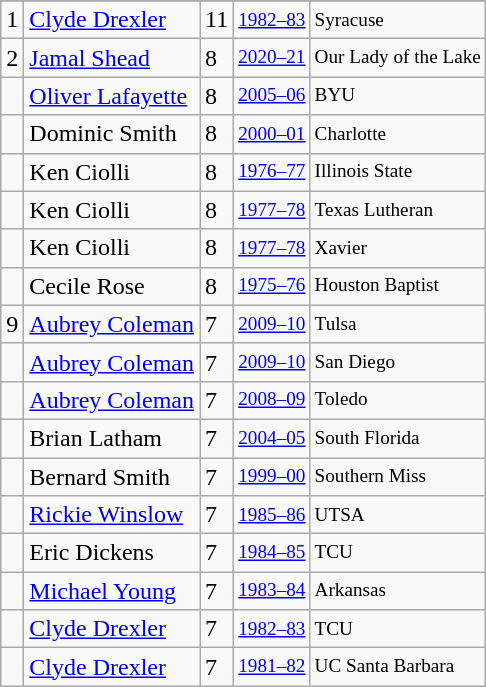<table class="wikitable">
<tr>
</tr>
<tr>
<td>1</td>
<td><a href='#'>Clyde Drexler</a></td>
<td>11</td>
<td style="font-size:80%;"><a href='#'>1982–83</a></td>
<td style="font-size:80%;">Syracuse</td>
</tr>
<tr>
<td>2</td>
<td><a href='#'>Jamal Shead</a></td>
<td>8</td>
<td style="font-size:80%;"><a href='#'>2020–21</a></td>
<td style="font-size:80%;">Our Lady of the Lake</td>
</tr>
<tr>
<td></td>
<td><a href='#'>Oliver Lafayette</a></td>
<td>8</td>
<td style="font-size:80%;"><a href='#'>2005–06</a></td>
<td style="font-size:80%;">BYU</td>
</tr>
<tr>
<td></td>
<td>Dominic Smith</td>
<td>8</td>
<td style="font-size:80%;"><a href='#'>2000–01</a></td>
<td style="font-size:80%;">Charlotte</td>
</tr>
<tr>
<td></td>
<td>Ken Ciolli</td>
<td>8</td>
<td style="font-size:80%;"><a href='#'>1976–77</a></td>
<td style="font-size:80%;">Illinois State</td>
</tr>
<tr>
<td></td>
<td>Ken Ciolli</td>
<td>8</td>
<td style="font-size:80%;"><a href='#'>1977–78</a></td>
<td style="font-size:80%;">Texas Lutheran</td>
</tr>
<tr>
<td></td>
<td>Ken Ciolli</td>
<td>8</td>
<td style="font-size:80%;"><a href='#'>1977–78</a></td>
<td style="font-size:80%;">Xavier</td>
</tr>
<tr>
<td></td>
<td>Cecile Rose</td>
<td>8</td>
<td style="font-size:80%;"><a href='#'>1975–76</a></td>
<td style="font-size:80%;">Houston Baptist</td>
</tr>
<tr>
<td>9</td>
<td><a href='#'>Aubrey Coleman</a></td>
<td>7</td>
<td style="font-size:80%;"><a href='#'>2009–10</a></td>
<td style="font-size:80%;">Tulsa</td>
</tr>
<tr>
<td></td>
<td><a href='#'>Aubrey Coleman</a></td>
<td>7</td>
<td style="font-size:80%;"><a href='#'>2009–10</a></td>
<td style="font-size:80%;">San Diego</td>
</tr>
<tr>
<td></td>
<td><a href='#'>Aubrey Coleman</a></td>
<td>7</td>
<td style="font-size:80%;"><a href='#'>2008–09</a></td>
<td style="font-size:80%;">Toledo</td>
</tr>
<tr>
<td></td>
<td>Brian Latham</td>
<td>7</td>
<td style="font-size:80%;"><a href='#'>2004–05</a></td>
<td style="font-size:80%;">South Florida</td>
</tr>
<tr>
<td></td>
<td>Bernard Smith</td>
<td>7</td>
<td style="font-size:80%;"><a href='#'>1999–00</a></td>
<td style="font-size:80%;">Southern Miss</td>
</tr>
<tr>
<td></td>
<td><a href='#'>Rickie Winslow</a></td>
<td>7</td>
<td style="font-size:80%;"><a href='#'>1985–86</a></td>
<td style="font-size:80%;">UTSA</td>
</tr>
<tr>
<td></td>
<td>Eric Dickens</td>
<td>7</td>
<td style="font-size:80%;"><a href='#'>1984–85</a></td>
<td style="font-size:80%;">TCU</td>
</tr>
<tr>
<td></td>
<td><a href='#'>Michael Young</a></td>
<td>7</td>
<td style="font-size:80%;"><a href='#'>1983–84</a></td>
<td style="font-size:80%;">Arkansas</td>
</tr>
<tr>
<td></td>
<td><a href='#'>Clyde Drexler</a></td>
<td>7</td>
<td style="font-size:80%;"><a href='#'>1982–83</a></td>
<td style="font-size:80%;">TCU</td>
</tr>
<tr>
<td></td>
<td><a href='#'>Clyde Drexler</a></td>
<td>7</td>
<td style="font-size:80%;"><a href='#'>1981–82</a></td>
<td style="font-size:80%;">UC Santa Barbara</td>
</tr>
</table>
